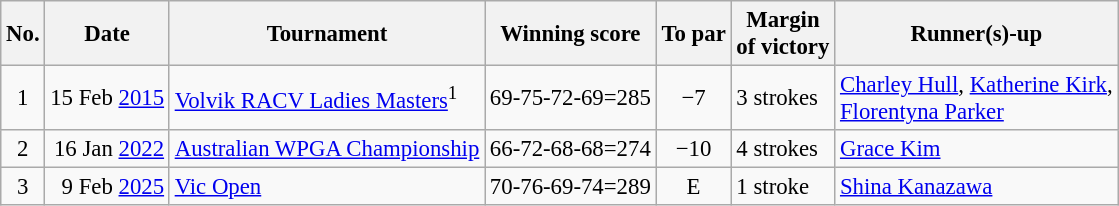<table class="wikitable" style="font-size:95%;">
<tr>
<th>No.</th>
<th>Date</th>
<th>Tournament</th>
<th>Winning score</th>
<th>To par</th>
<th>Margin<br>of victory</th>
<th>Runner(s)-up</th>
</tr>
<tr>
<td align=center>1</td>
<td align=right>15 Feb <a href='#'>2015</a></td>
<td><a href='#'>Volvik RACV Ladies Masters</a><sup>1</sup></td>
<td align=right>69-75-72-69=285</td>
<td align=center>−7</td>
<td>3 strokes</td>
<td> <a href='#'>Charley Hull</a>,  <a href='#'>Katherine Kirk</a>,<br> <a href='#'>Florentyna Parker</a></td>
</tr>
<tr>
<td align=center>2</td>
<td align=right>16 Jan <a href='#'>2022</a></td>
<td><a href='#'>Australian WPGA Championship</a></td>
<td align=right>66-72-68-68=274</td>
<td align=center>−10</td>
<td>4 strokes</td>
<td> <a href='#'>Grace Kim</a></td>
</tr>
<tr>
<td align=center>3</td>
<td align=right>9 Feb <a href='#'>2025</a></td>
<td><a href='#'>Vic Open</a></td>
<td align=right>70-76-69-74=289</td>
<td align=center>E</td>
<td>1 stroke</td>
<td> <a href='#'>Shina Kanazawa</a></td>
</tr>
</table>
